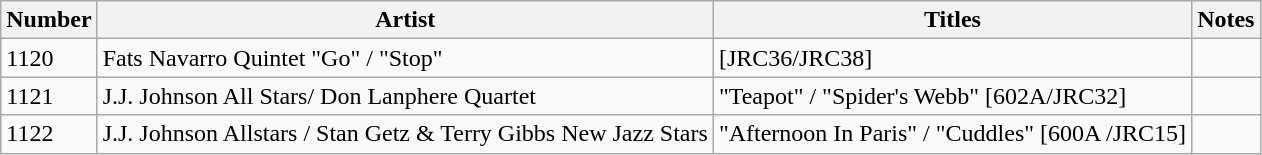<table class="wikitable">
<tr>
<th>Number</th>
<th>Artist</th>
<th>Titles</th>
<th>Notes</th>
</tr>
<tr>
<td>1120</td>
<td>Fats Navarro Quintet   "Go" / "Stop"</td>
<td>[JRC36/JRC38]</td>
<td></td>
</tr>
<tr>
<td>1121</td>
<td>J.J. Johnson All Stars/ Don Lanphere Quartet</td>
<td>"Teapot" / "Spider's Webb" [602A/JRC32]</td>
<td></td>
</tr>
<tr>
<td>1122</td>
<td>J.J. Johnson Allstars / Stan Getz & Terry Gibbs New Jazz Stars</td>
<td>"Afternoon In Paris" / "Cuddles" [600A /JRC15]</td>
<td></td>
</tr>
</table>
